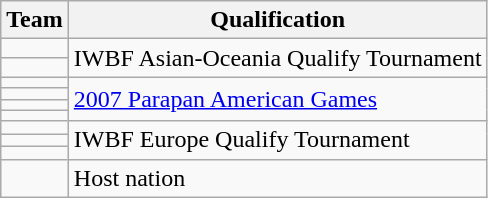<table class="wikitable">
<tr>
<th>Team</th>
<th>Qualification</th>
</tr>
<tr>
<td></td>
<td rowspan=2>IWBF Asian-Oceania Qualify Tournament</td>
</tr>
<tr>
<td></td>
</tr>
<tr>
<td></td>
<td rowspan=4><a href='#'>2007 Parapan American Games</a></td>
</tr>
<tr>
<td></td>
</tr>
<tr>
<td></td>
</tr>
<tr>
<td></td>
</tr>
<tr>
<td></td>
<td rowspan=3>IWBF Europe Qualify Tournament</td>
</tr>
<tr>
<td></td>
</tr>
<tr>
<td></td>
</tr>
<tr>
<td></td>
<td>Host nation</td>
</tr>
</table>
